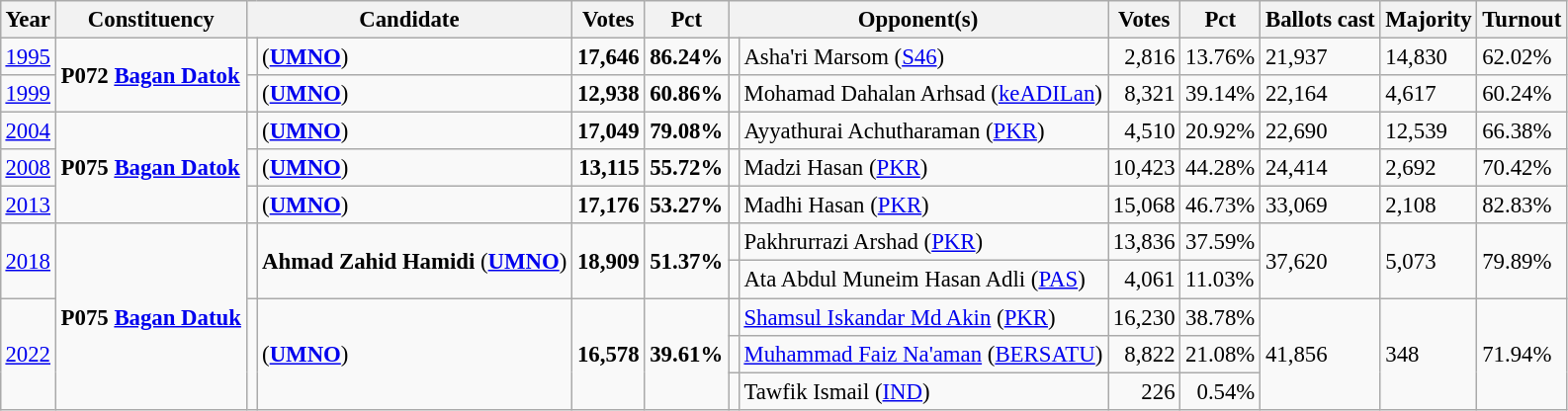<table class="wikitable" style="margin:0.5em ; font-size:95%">
<tr>
<th>Year</th>
<th>Constituency</th>
<th colspan=2>Candidate</th>
<th>Votes</th>
<th>Pct</th>
<th colspan=2>Opponent(s)</th>
<th>Votes</th>
<th>Pct</th>
<th>Ballots cast</th>
<th>Majority</th>
<th>Turnout</th>
</tr>
<tr>
<td><a href='#'>1995</a></td>
<td rowspan=2><strong>P072 <a href='#'>Bagan Datok</a></strong></td>
<td></td>
<td> (<a href='#'><strong>UMNO</strong></a>)</td>
<td align="right"><strong>17,646</strong></td>
<td><strong>86.24%</strong></td>
<td></td>
<td>Asha'ri Marsom (<a href='#'>S46</a>)</td>
<td align="right">2,816</td>
<td>13.76%</td>
<td>21,937</td>
<td>14,830</td>
<td>62.02%</td>
</tr>
<tr>
<td><a href='#'>1999</a></td>
<td></td>
<td> (<a href='#'><strong>UMNO</strong></a>)</td>
<td align="right"><strong>12,938</strong></td>
<td><strong>60.86%</strong></td>
<td></td>
<td>Mohamad Dahalan Arhsad (<a href='#'>keADILan</a>)</td>
<td align="right">8,321</td>
<td>39.14%</td>
<td>22,164</td>
<td>4,617</td>
<td>60.24%</td>
</tr>
<tr>
<td><a href='#'>2004</a></td>
<td rowspan=3><strong>P075 <a href='#'>Bagan Datok</a></strong></td>
<td></td>
<td> (<a href='#'><strong>UMNO</strong></a>)</td>
<td align="right"><strong>17,049</strong></td>
<td><strong>79.08%</strong></td>
<td></td>
<td>Ayyathurai Achutharaman (<a href='#'>PKR</a>)</td>
<td align="right">4,510</td>
<td>20.92%</td>
<td>22,690</td>
<td>12,539</td>
<td>66.38%</td>
</tr>
<tr>
<td><a href='#'>2008</a></td>
<td></td>
<td> (<a href='#'><strong>UMNO</strong></a>)</td>
<td align="right"><strong>13,115</strong></td>
<td><strong>55.72%</strong></td>
<td></td>
<td>Madzi Hasan (<a href='#'>PKR</a>)</td>
<td align="right">10,423</td>
<td>44.28%</td>
<td>24,414</td>
<td>2,692</td>
<td>70.42%</td>
</tr>
<tr>
<td><a href='#'>2013</a></td>
<td></td>
<td> (<a href='#'><strong>UMNO</strong></a>)</td>
<td align="right"><strong>17,176</strong></td>
<td><strong>53.27%</strong></td>
<td></td>
<td>Madhi Hasan (<a href='#'>PKR</a>)</td>
<td align="right">15,068</td>
<td>46.73%</td>
<td>33,069</td>
<td>2,108</td>
<td>82.83%</td>
</tr>
<tr>
<td rowspan=2><a href='#'>2018</a></td>
<td rowspan=5><strong>P075 <a href='#'>Bagan Datuk</a></strong></td>
<td rowspan=2 ></td>
<td rowspan=2><strong>Ahmad Zahid Hamidi</strong> (<a href='#'><strong>UMNO</strong></a>)</td>
<td rowspan=2 align="right"><strong>18,909</strong></td>
<td rowspan=2><strong>51.37%</strong></td>
<td></td>
<td>Pakhrurrazi Arshad (<a href='#'>PKR</a>)</td>
<td align="right">13,836</td>
<td>37.59%</td>
<td rowspan=2>37,620</td>
<td rowspan=2>5,073</td>
<td rowspan=2>79.89%</td>
</tr>
<tr>
<td></td>
<td>Ata Abdul Muneim Hasan Adli (<a href='#'>PAS</a>)</td>
<td align="right">4,061</td>
<td>11.03%</td>
</tr>
<tr>
<td rowspan=3><a href='#'>2022</a></td>
<td rowspan=3 ></td>
<td rowspan=3> (<a href='#'><strong>UMNO</strong></a>)</td>
<td rowspan=3 align=right><strong>16,578</strong></td>
<td rowspan=3><strong>39.61%</strong></td>
<td></td>
<td><a href='#'>Shamsul Iskandar Md Akin</a> (<a href='#'>PKR</a>)</td>
<td align=right>16,230</td>
<td>38.78%</td>
<td rowspan=3>41,856</td>
<td rowspan=3>348</td>
<td rowspan=3>71.94%</td>
</tr>
<tr>
<td bgcolor=></td>
<td><a href='#'>Muhammad Faiz Na'aman</a> (<a href='#'>BERSATU</a>)</td>
<td align="right">8,822</td>
<td>21.08%</td>
</tr>
<tr>
<td></td>
<td>Tawfik Ismail (<a href='#'>IND</a>)</td>
<td align="right">226</td>
<td align=right>0.54%</td>
</tr>
</table>
